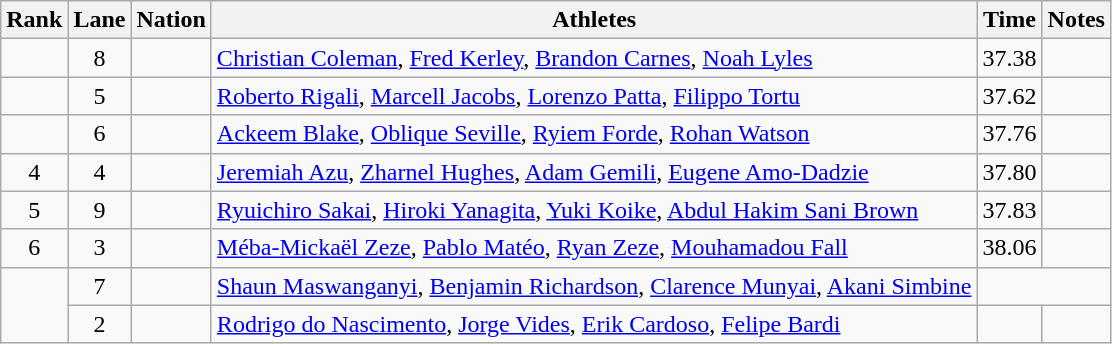<table class="wikitable sortable" style="text-align:center">
<tr>
<th>Rank</th>
<th>Lane</th>
<th>Nation</th>
<th>Athletes</th>
<th>Time</th>
<th>Notes</th>
</tr>
<tr>
<td></td>
<td>8</td>
<td align=left></td>
<td align=left><a href='#'>Christian Coleman</a>, <a href='#'>Fred Kerley</a>, <a href='#'>Brandon Carnes</a>, <a href='#'>Noah Lyles</a></td>
<td>37.38</td>
<td></td>
</tr>
<tr>
<td></td>
<td>5</td>
<td align=left></td>
<td align=left><a href='#'>Roberto Rigali</a>, <a href='#'>Marcell Jacobs</a>, <a href='#'>Lorenzo Patta</a>, <a href='#'>Filippo Tortu</a></td>
<td>37.62</td>
<td></td>
</tr>
<tr>
<td></td>
<td>6</td>
<td align=left></td>
<td align=left><a href='#'>Ackeem Blake</a>, <a href='#'>Oblique Seville</a>, <a href='#'>Ryiem Forde</a>, <a href='#'>Rohan Watson</a></td>
<td>37.76</td>
<td></td>
</tr>
<tr>
<td>4</td>
<td>4</td>
<td align=left></td>
<td align=left><a href='#'>Jeremiah Azu</a>, <a href='#'>Zharnel Hughes</a>, <a href='#'>Adam Gemili</a>, <a href='#'>Eugene Amo-Dadzie</a></td>
<td>37.80</td>
<td></td>
</tr>
<tr>
<td>5</td>
<td>9</td>
<td align=left></td>
<td align=left><a href='#'>Ryuichiro Sakai</a>, <a href='#'>Hiroki Yanagita</a>, <a href='#'>Yuki Koike</a>, <a href='#'>Abdul Hakim Sani Brown</a></td>
<td>37.83</td>
<td></td>
</tr>
<tr>
<td>6</td>
<td>3</td>
<td align=left></td>
<td align=left><a href='#'>Méba-Mickaël Zeze</a>, <a href='#'>Pablo Matéo</a>, <a href='#'>Ryan Zeze</a>, <a href='#'>Mouhamadou Fall</a></td>
<td>38.06</td>
<td></td>
</tr>
<tr>
<td rowspan=2></td>
<td>7</td>
<td align=left></td>
<td align=left><a href='#'>Shaun Maswanganyi</a>, <a href='#'>Benjamin Richardson</a>, <a href='#'>Clarence Munyai</a>, <a href='#'>Akani Simbine</a></td>
<td colspan=2></td>
</tr>
<tr>
<td>2</td>
<td align=left></td>
<td align=left><a href='#'>Rodrigo do Nascimento</a>, <a href='#'>Jorge Vides</a>, <a href='#'>Erik Cardoso</a>, <a href='#'>Felipe Bardi</a></td>
<td></td>
<td></td>
</tr>
</table>
